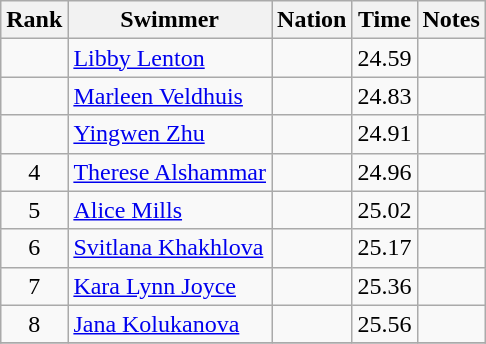<table class="wikitable sortable" style="text-align:center">
<tr>
<th>Rank</th>
<th>Swimmer</th>
<th>Nation</th>
<th>Time</th>
<th>Notes</th>
</tr>
<tr>
<td></td>
<td align=left><a href='#'>Libby Lenton</a></td>
<td align=left></td>
<td>24.59</td>
<td></td>
</tr>
<tr>
<td></td>
<td align=left><a href='#'>Marleen Veldhuis</a></td>
<td align=left></td>
<td>24.83</td>
<td></td>
</tr>
<tr>
<td></td>
<td align=left><a href='#'>Yingwen Zhu</a></td>
<td align=left></td>
<td>24.91</td>
<td></td>
</tr>
<tr>
<td>4</td>
<td align=left><a href='#'>Therese Alshammar</a></td>
<td align=left></td>
<td>24.96</td>
<td></td>
</tr>
<tr>
<td>5</td>
<td align=left><a href='#'>Alice Mills</a></td>
<td align=left></td>
<td>25.02</td>
<td></td>
</tr>
<tr>
<td>6</td>
<td align=left><a href='#'>Svitlana Khakhlova</a></td>
<td align=left></td>
<td>25.17</td>
<td></td>
</tr>
<tr>
<td>7</td>
<td align=left><a href='#'>Kara Lynn Joyce</a></td>
<td align=left></td>
<td>25.36</td>
<td></td>
</tr>
<tr>
<td>8</td>
<td align=left><a href='#'>Jana Kolukanova</a></td>
<td align=left></td>
<td>25.56</td>
<td></td>
</tr>
<tr>
</tr>
</table>
